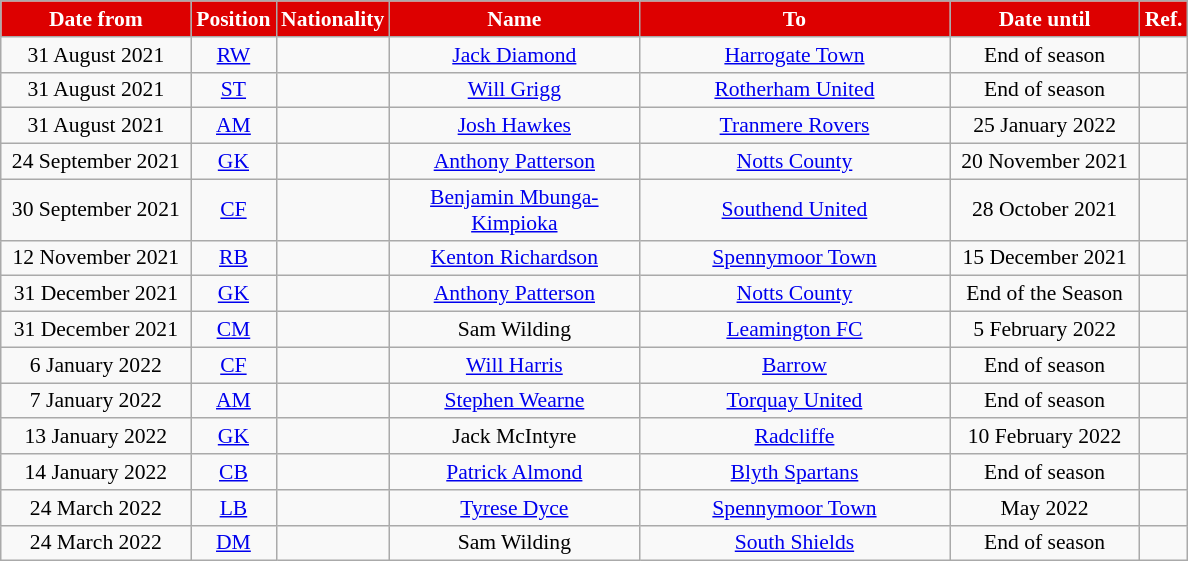<table class="wikitable"  style="text-align:center; font-size:90%; ">
<tr>
<th style="color:#fff; background:#d00; width:120px;">Date from</th>
<th style="color:#fff; background:#d00; width:50px;">Position</th>
<th style="color:#fff; background:#d00; width:50px;">Nationality</th>
<th style="color:#fff; background:#d00; width:160px;">Name</th>
<th style="color:#fff; background:#d00; width:200px;">To</th>
<th style="color:#fff; background:#d00; width:120px;">Date until</th>
<th style="color:#fff; background:#d00; width:25px;">Ref.</th>
</tr>
<tr>
<td>31 August 2021</td>
<td><a href='#'>RW</a></td>
<td></td>
<td><a href='#'>Jack Diamond</a></td>
<td> <a href='#'>Harrogate Town</a></td>
<td>End of season</td>
<td></td>
</tr>
<tr>
<td>31 August 2021</td>
<td><a href='#'>ST</a></td>
<td></td>
<td><a href='#'>Will Grigg</a></td>
<td> <a href='#'>Rotherham United</a></td>
<td>End of season</td>
<td></td>
</tr>
<tr>
<td>31 August 2021</td>
<td><a href='#'>AM</a></td>
<td></td>
<td><a href='#'>Josh Hawkes</a></td>
<td> <a href='#'>Tranmere Rovers</a></td>
<td>25 January 2022</td>
<td></td>
</tr>
<tr>
<td>24 September 2021</td>
<td><a href='#'>GK</a></td>
<td></td>
<td><a href='#'>Anthony Patterson</a></td>
<td> <a href='#'>Notts County</a></td>
<td>20 November 2021</td>
<td></td>
</tr>
<tr>
<td>30 September 2021</td>
<td><a href='#'>CF</a></td>
<td></td>
<td><a href='#'>Benjamin Mbunga-Kimpioka</a></td>
<td> <a href='#'>Southend United</a></td>
<td>28 October 2021</td>
<td></td>
</tr>
<tr>
<td>12 November 2021</td>
<td><a href='#'>RB</a></td>
<td></td>
<td><a href='#'>Kenton Richardson</a></td>
<td> <a href='#'>Spennymoor Town</a></td>
<td>15 December 2021</td>
<td></td>
</tr>
<tr>
<td>31 December 2021</td>
<td><a href='#'>GK</a></td>
<td></td>
<td><a href='#'>Anthony Patterson</a></td>
<td> <a href='#'>Notts County</a></td>
<td>End of the Season</td>
<td></td>
</tr>
<tr>
<td>31 December 2021</td>
<td><a href='#'>CM</a></td>
<td></td>
<td>Sam Wilding</td>
<td> <a href='#'>Leamington FC</a></td>
<td>5 February 2022</td>
<td></td>
</tr>
<tr>
<td>6 January 2022</td>
<td><a href='#'>CF</a></td>
<td></td>
<td><a href='#'>Will Harris</a></td>
<td> <a href='#'>Barrow</a></td>
<td>End of season</td>
<td></td>
</tr>
<tr>
<td>7 January 2022</td>
<td><a href='#'>AM</a></td>
<td></td>
<td><a href='#'>Stephen Wearne</a></td>
<td> <a href='#'>Torquay United</a></td>
<td>End of season</td>
<td></td>
</tr>
<tr>
<td>13 January 2022</td>
<td><a href='#'>GK</a></td>
<td></td>
<td>Jack McIntyre</td>
<td> <a href='#'>Radcliffe</a></td>
<td>10 February 2022</td>
<td></td>
</tr>
<tr>
<td>14 January 2022</td>
<td><a href='#'>CB</a></td>
<td></td>
<td><a href='#'>Patrick Almond</a></td>
<td> <a href='#'>Blyth Spartans</a></td>
<td>End of season</td>
<td></td>
</tr>
<tr>
<td>24 March 2022</td>
<td><a href='#'>LB</a></td>
<td></td>
<td><a href='#'>Tyrese Dyce</a></td>
<td> <a href='#'>Spennymoor Town</a></td>
<td>May 2022</td>
<td></td>
</tr>
<tr>
<td>24 March 2022</td>
<td><a href='#'>DM</a></td>
<td></td>
<td>Sam Wilding</td>
<td> <a href='#'>South Shields</a></td>
<td>End of season</td>
<td></td>
</tr>
</table>
